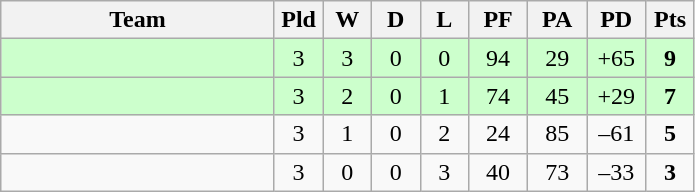<table class="wikitable" style="text-align:center;">
<tr>
<th width=175>Team</th>
<th width=25 abbr="Played">Pld</th>
<th width=25 abbr="Won">W</th>
<th width=25 abbr="Drawn">D</th>
<th width=25 abbr="Lost">L</th>
<th width=32 abbr="Points for">PF</th>
<th width=32 abbr="Points against">PA</th>
<th width=32 abbr="Points difference">PD</th>
<th width=25 abbr="Points">Pts</th>
</tr>
<tr bgcolor=ccffcc>
<td align=left></td>
<td>3</td>
<td>3</td>
<td>0</td>
<td>0</td>
<td>94</td>
<td>29</td>
<td>+65</td>
<td><strong>9</strong></td>
</tr>
<tr bgcolor=ccffcc>
<td align=left></td>
<td>3</td>
<td>2</td>
<td>0</td>
<td>1</td>
<td>74</td>
<td>45</td>
<td>+29</td>
<td><strong>7</strong></td>
</tr>
<tr>
<td align=left></td>
<td>3</td>
<td>1</td>
<td>0</td>
<td>2</td>
<td>24</td>
<td>85</td>
<td>–61</td>
<td><strong>5</strong></td>
</tr>
<tr>
<td align=left></td>
<td>3</td>
<td>0</td>
<td>0</td>
<td>3</td>
<td>40</td>
<td>73</td>
<td>–33</td>
<td><strong>3</strong></td>
</tr>
</table>
